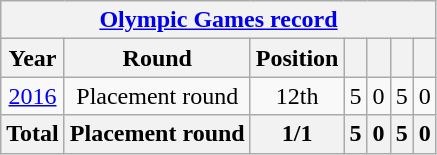<table class="wikitable" style="text-align: center;">
<tr>
<th colspan=7><a href='#'>Olympic Games record</a></th>
</tr>
<tr>
<th>Year</th>
<th>Round</th>
<th>Position</th>
<th></th>
<th></th>
<th></th>
<th></th>
</tr>
<tr>
<td> <a href='#'>2016</a></td>
<td>Placement round</td>
<td>12th</td>
<td>5</td>
<td>0</td>
<td>5</td>
<td>0</td>
</tr>
<tr>
<th>Total</th>
<th>Placement round</th>
<th>1/1</th>
<th>5</th>
<th>0</th>
<th>5</th>
<th>0</th>
</tr>
</table>
